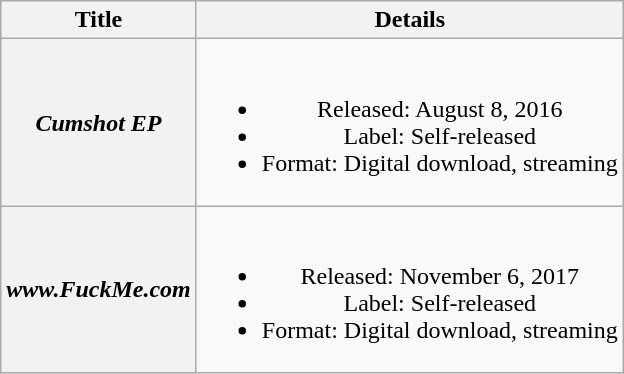<table class="wikitable plainrowheaders" style="text-align:center;">
<tr>
<th scope="col" rowspan="1">Title</th>
<th scope="col" rowspan="1">Details</th>
</tr>
<tr>
<th scope="row"><em>Cumshot EP</em></th>
<td><br><ul><li>Released: August 8, 2016</li><li>Label: Self-released</li><li>Format: Digital download, streaming</li></ul></td>
</tr>
<tr>
<th scope="row"><em>www.FuckMe.com</em></th>
<td><br><ul><li>Released: November 6, 2017</li><li>Label: Self-released</li><li>Format: Digital download, streaming</li></ul></td>
</tr>
</table>
